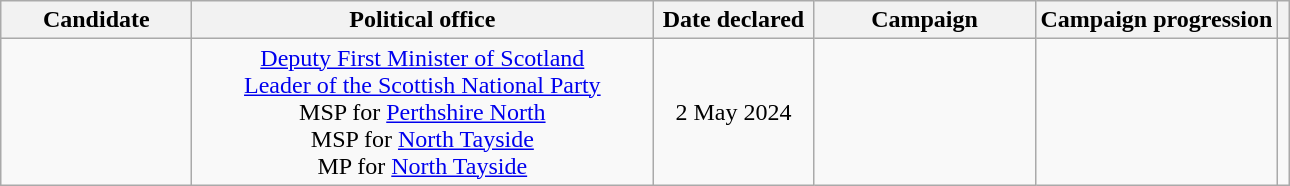<table class="wikitable sortable wiki table" style="text-align:center">
<tr>
<th scope="col" style="width: 120px;">Candidate</th>
<th scope="col" style="width: 300px;">Political office</th>
<th scope="col" style="width: 100px;">Date declared</th>
<th scope="col" style="width: 140px;" class="unsortable" !>Campaign</th>
<th>Campaign progression</th>
<th></th>
</tr>
<tr>
<td><br></td>
<td><a href='#'>Deputy First Minister of Scotland</a> <br><a href='#'>Leader of the Scottish National Party</a> <br>MSP for <a href='#'>Perthshire North</a> <br>MSP for <a href='#'>North Tayside</a> <br>MP for <a href='#'>North Tayside</a> </td>
<td>2 May 2024</td>
<td></td>
<td></td>
</tr>
</table>
